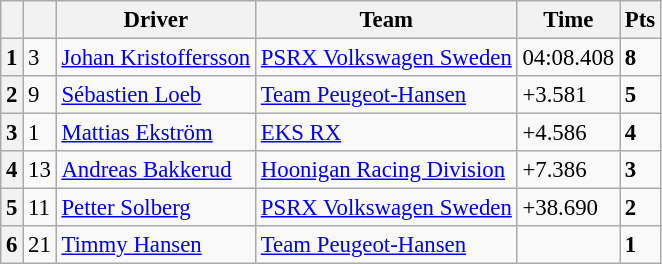<table class=wikitable style="font-size:95%">
<tr>
<th></th>
<th></th>
<th>Driver</th>
<th>Team</th>
<th>Time</th>
<th>Pts</th>
</tr>
<tr>
<th>1</th>
<td>3</td>
<td> <a href='#'>Johan Kristoffersson</a></td>
<td><a href='#'>PSRX Volkswagen Sweden</a></td>
<td>04:08.408</td>
<td><strong>8</strong></td>
</tr>
<tr>
<th>2</th>
<td>9</td>
<td> <a href='#'>Sébastien Loeb</a></td>
<td><a href='#'>Team Peugeot-Hansen</a></td>
<td>+3.581</td>
<td><strong>5</strong></td>
</tr>
<tr>
<th>3</th>
<td>1</td>
<td> <a href='#'>Mattias Ekström</a></td>
<td><a href='#'>EKS RX</a></td>
<td>+4.586</td>
<td><strong>4</strong></td>
</tr>
<tr>
<th>4</th>
<td>13</td>
<td> <a href='#'>Andreas Bakkerud</a></td>
<td><a href='#'>Hoonigan Racing Division</a></td>
<td>+7.386</td>
<td><strong>3</strong></td>
</tr>
<tr>
<th>5</th>
<td>11</td>
<td> <a href='#'>Petter Solberg</a></td>
<td><a href='#'>PSRX Volkswagen Sweden</a></td>
<td>+38.690</td>
<td><strong>2</strong></td>
</tr>
<tr>
<th>6</th>
<td>21</td>
<td> <a href='#'>Timmy Hansen</a></td>
<td><a href='#'>Team Peugeot-Hansen</a></td>
<td></td>
<td><strong>1</strong></td>
</tr>
</table>
